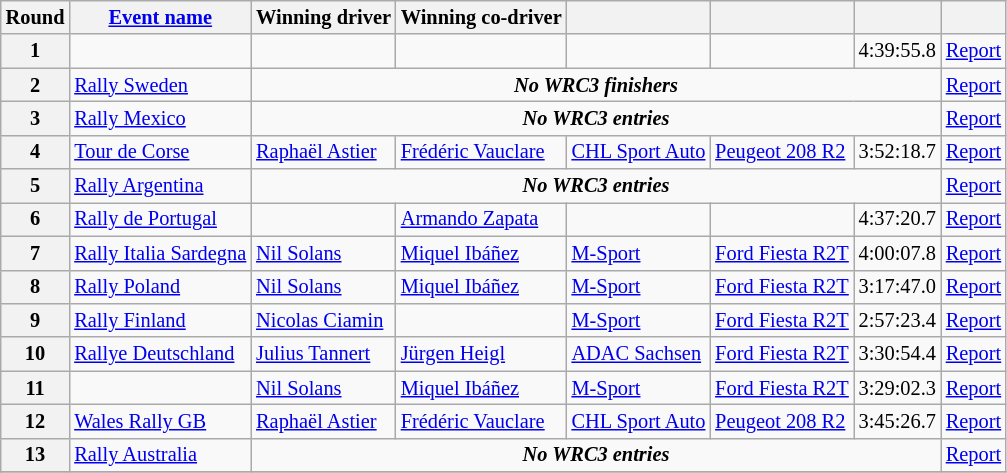<table class="wikitable" style="font-size: 85%">
<tr>
<th>Round</th>
<th><a href='#'>Event name</a></th>
<th>Winning driver</th>
<th>Winning co-driver</th>
<th></th>
<th></th>
<th></th>
<th></th>
</tr>
<tr>
<th>1</th>
<td></td>
<td></td>
<td></td>
<td></td>
<td></td>
<td align="center">4:39:55.8</td>
<td><a href='#'>Report</a></td>
</tr>
<tr>
<th>2</th>
<td> <a href='#'>Rally Sweden</a></td>
<td colspan="5" align="center"><strong><em>No WRC3 finishers</em></strong></td>
<td><a href='#'>Report</a></td>
</tr>
<tr>
<th>3</th>
<td> <a href='#'>Rally Mexico</a></td>
<td colspan="5" align="center"><strong><em>No WRC3 entries</em></strong></td>
<td><a href='#'>Report</a></td>
</tr>
<tr>
<th>4</th>
<td> <a href='#'>Tour de Corse</a></td>
<td> <a href='#'>Raphaël Astier</a></td>
<td> <a href='#'>Frédéric Vauclare</a></td>
<td> <a href='#'>CHL Sport Auto</a></td>
<td><a href='#'>Peugeot 208 R2</a></td>
<td align="center">3:52:18.7</td>
<td><a href='#'>Report</a></td>
</tr>
<tr>
<th>5</th>
<td> <a href='#'>Rally Argentina</a></td>
<td colspan="5" align="center"><strong><em>No WRC3 entries</em></strong></td>
<td><a href='#'>Report</a></td>
</tr>
<tr>
<th>6</th>
<td> <a href='#'>Rally de Portugal</a></td>
<td></td>
<td> <a href='#'>Armando Zapata</a></td>
<td></td>
<td></td>
<td align="center">4:37:20.7</td>
<td><a href='#'>Report</a></td>
</tr>
<tr>
<th>7</th>
<td> <a href='#'>Rally Italia Sardegna</a></td>
<td> <a href='#'>Nil Solans</a></td>
<td> <a href='#'>Miquel Ibáñez</a></td>
<td> <a href='#'>M-Sport</a></td>
<td><a href='#'>Ford Fiesta R2T</a></td>
<td align="center">4:00:07.8</td>
<td><a href='#'>Report</a></td>
</tr>
<tr>
<th>8</th>
<td> <a href='#'>Rally Poland</a></td>
<td> <a href='#'>Nil Solans</a></td>
<td> <a href='#'>Miquel Ibáñez</a></td>
<td> <a href='#'>M-Sport</a></td>
<td><a href='#'>Ford Fiesta R2T</a></td>
<td align="center">3:17:47.0</td>
<td><a href='#'>Report</a></td>
</tr>
<tr>
<th>9</th>
<td> <a href='#'>Rally Finland</a></td>
<td> <a href='#'>Nicolas Ciamin</a></td>
<td></td>
<td> <a href='#'>M-Sport</a></td>
<td><a href='#'>Ford Fiesta R2T</a></td>
<td align="center">2:57:23.4</td>
<td><a href='#'>Report</a></td>
</tr>
<tr>
<th>10</th>
<td> <a href='#'>Rallye Deutschland</a></td>
<td> <a href='#'>Julius Tannert</a></td>
<td> <a href='#'>Jürgen Heigl</a></td>
<td> <a href='#'>ADAC Sachsen</a></td>
<td><a href='#'>Ford Fiesta R2T</a></td>
<td align="center">3:30:54.4</td>
<td><a href='#'>Report</a></td>
</tr>
<tr>
<th>11</th>
<td></td>
<td> <a href='#'>Nil Solans</a></td>
<td> <a href='#'>Miquel Ibáñez</a></td>
<td> <a href='#'>M-Sport</a></td>
<td><a href='#'>Ford Fiesta R2T</a></td>
<td align="center">3:29:02.3</td>
<td><a href='#'>Report</a></td>
</tr>
<tr>
<th>12</th>
<td> <a href='#'>Wales Rally GB</a></td>
<td> <a href='#'>Raphaël Astier</a></td>
<td> <a href='#'>Frédéric Vauclare</a></td>
<td> <a href='#'>CHL Sport Auto</a></td>
<td><a href='#'>Peugeot 208 R2</a></td>
<td align="center">3:45:26.7</td>
<td><a href='#'>Report</a></td>
</tr>
<tr>
<th>13</th>
<td> <a href='#'>Rally Australia</a></td>
<td colspan="5" align="center"><strong><em>No WRC3 entries</em></strong></td>
<td><a href='#'>Report</a></td>
</tr>
<tr>
</tr>
</table>
